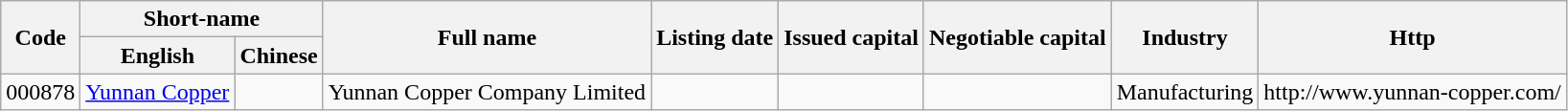<table class=wikitable>
<tr>
<th rowspan=2>Code</th>
<th colspan=2>Short-name</th>
<th rowspan=2>Full name</th>
<th rowspan=2>Listing date</th>
<th rowspan=2>Issued capital</th>
<th rowspan=2>Negotiable capital</th>
<th rowspan=2>Industry</th>
<th rowspan=2>Http</th>
</tr>
<tr>
<th>English</th>
<th>Chinese</th>
</tr>
<tr>
<td>000878</td>
<td><a href='#'>Yunnan Copper</a></td>
<td></td>
<td>Yunnan Copper Company Limited</td>
<td></td>
<td></td>
<td></td>
<td>Manufacturing</td>
<td>http://www.yunnan-copper.com/</td>
</tr>
</table>
